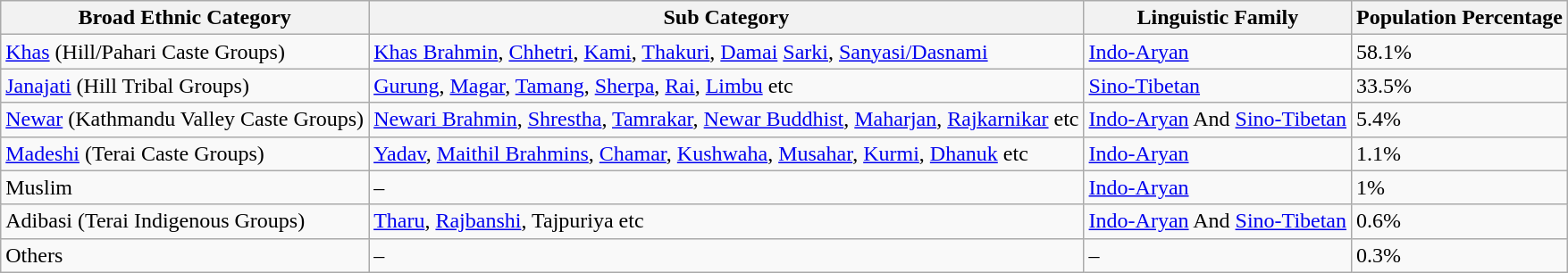<table class="wikitable sortable static-row-numbers static-row-header-text">
<tr>
<th>Broad Ethnic Category</th>
<th>Sub Category</th>
<th>Linguistic Family</th>
<th>Population Percentage</th>
</tr>
<tr>
<td><a href='#'>Khas</a> (Hill/Pahari Caste Groups)</td>
<td><a href='#'>Khas Brahmin</a>, <a href='#'>Chhetri</a>, <a href='#'>Kami</a>, <a href='#'>Thakuri</a>, <a href='#'>Damai</a> <a href='#'>Sarki</a>, <a href='#'>Sanyasi/Dasnami</a></td>
<td><a href='#'>Indo-Aryan</a></td>
<td>58.1%</td>
</tr>
<tr>
<td><a href='#'>Janajati</a>   (Hill Tribal Groups)</td>
<td><a href='#'>Gurung</a>, <a href='#'>Magar</a>, <a href='#'>Tamang</a>, <a href='#'>Sherpa</a>, <a href='#'>Rai</a>, <a href='#'>Limbu</a> etc</td>
<td><a href='#'>Sino-Tibetan</a></td>
<td>33.5%</td>
</tr>
<tr>
<td><a href='#'>Newar</a> (Kathmandu Valley Caste Groups)</td>
<td><a href='#'>Newari Brahmin</a>, <a href='#'>Shrestha</a>, <a href='#'>Tamrakar</a>, <a href='#'>Newar Buddhist</a>, <a href='#'>Maharjan</a>, <a href='#'>Rajkarnikar</a> etc</td>
<td><a href='#'>Indo-Aryan</a> And <a href='#'>Sino-Tibetan</a></td>
<td>5.4%</td>
</tr>
<tr>
<td><a href='#'>Madeshi</a>  (Terai Caste Groups)</td>
<td><a href='#'>Yadav</a>, <a href='#'>Maithil Brahmins</a>, <a href='#'>Chamar</a>, <a href='#'>Kushwaha</a>, <a href='#'>Musahar</a>, <a href='#'>Kurmi</a>, <a href='#'>Dhanuk</a> etc</td>
<td><a href='#'>Indo-Aryan</a></td>
<td>1.1%</td>
</tr>
<tr>
<td>Muslim</td>
<td>–</td>
<td><a href='#'>Indo-Aryan</a></td>
<td>1%</td>
</tr>
<tr>
<td>Adibasi  (Terai Indigenous Groups)</td>
<td><a href='#'>Tharu</a>, <a href='#'>Rajbanshi</a>, Tajpuriya etc</td>
<td><a href='#'>Indo-Aryan</a> And <a href='#'>Sino-Tibetan</a></td>
<td>0.6%</td>
</tr>
<tr>
<td>Others</td>
<td>–</td>
<td>–</td>
<td>0.3%</td>
</tr>
</table>
